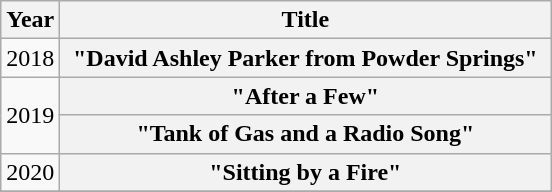<table class="wikitable plainrowheaders" style="text-align:center;">
<tr>
<th>Year</th>
<th style="width:20em;">Title</th>
</tr>
<tr>
<td>2018</td>
<th scope="row">"David Ashley Parker from Powder Springs"</th>
</tr>
<tr>
<td rowspan="2">2019</td>
<th scope="row">"After a Few"</th>
</tr>
<tr>
<th scope="row">"Tank of Gas and a Radio Song"</th>
</tr>
<tr>
<td>2020</td>
<th scope="row">"Sitting by a Fire"</th>
</tr>
<tr>
</tr>
</table>
